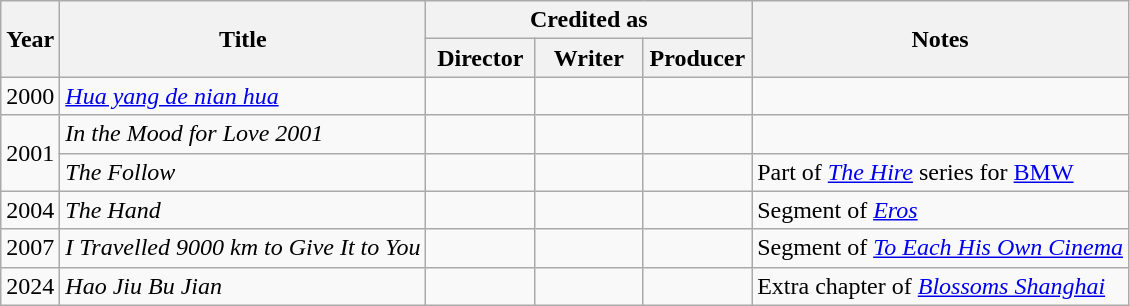<table class="wikitable">
<tr>
<th rowspan="2">Year</th>
<th rowspan="2">Title</th>
<th colspan="3">Credited as</th>
<th rowspan="2">Notes</th>
</tr>
<tr>
<th width=65>Director</th>
<th width=65>Writer</th>
<th width=65>Producer</th>
</tr>
<tr>
<td>2000</td>
<td><em><a href='#'>Hua yang de nian hua</a></em></td>
<td></td>
<td></td>
<td></td>
<td></td>
</tr>
<tr>
<td rowspan=2>2001</td>
<td><em>In the Mood for Love 2001</em></td>
<td></td>
<td></td>
<td></td>
<td></td>
</tr>
<tr>
<td><em>The Follow</em></td>
<td></td>
<td></td>
<td></td>
<td>Part of <em><a href='#'>The Hire</a></em> series for <a href='#'>BMW</a></td>
</tr>
<tr>
<td>2004</td>
<td><em>The Hand</em></td>
<td></td>
<td></td>
<td></td>
<td>Segment of <em><a href='#'>Eros</a></em></td>
</tr>
<tr>
<td>2007</td>
<td><em>I Travelled 9000 km to Give It to You</em></td>
<td></td>
<td></td>
<td></td>
<td>Segment of <em><a href='#'>To Each His Own Cinema</a></em></td>
</tr>
<tr>
<td>2024</td>
<td><em>Hao Jiu Bu Jian</em></td>
<td></td>
<td></td>
<td></td>
<td>Extra chapter of <em><a href='#'>Blossoms Shanghai</a></em></td>
</tr>
</table>
